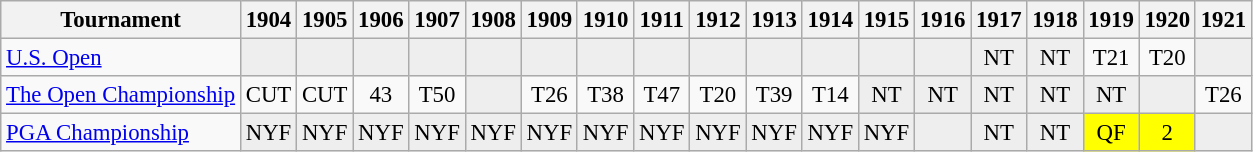<table class="wikitable" style="font-size:95%;text-align:center;">
<tr>
<th>Tournament</th>
<th>1904</th>
<th>1905</th>
<th>1906</th>
<th>1907</th>
<th>1908</th>
<th>1909</th>
<th>1910</th>
<th>1911</th>
<th>1912</th>
<th>1913</th>
<th>1914</th>
<th>1915</th>
<th>1916</th>
<th>1917</th>
<th>1918</th>
<th>1919</th>
<th>1920</th>
<th>1921</th>
</tr>
<tr>
<td align=left><a href='#'>U.S. Open</a></td>
<td style="background:#eeeeee;"></td>
<td style="background:#eeeeee;"></td>
<td style="background:#eeeeee;"></td>
<td style="background:#eeeeee;"></td>
<td style="background:#eeeeee;"></td>
<td style="background:#eeeeee;"></td>
<td style="background:#eeeeee;"></td>
<td style="background:#eeeeee;"></td>
<td style="background:#eeeeee;"></td>
<td style="background:#eeeeee;"></td>
<td style="background:#eeeeee;"></td>
<td style="background:#eeeeee;"></td>
<td style="background:#eeeeee;"></td>
<td style="background:#eeeeee;">NT</td>
<td style="background:#eeeeee;">NT</td>
<td>T21</td>
<td>T20</td>
<td style="background:#eeeeee;"></td>
</tr>
<tr>
<td align=left><a href='#'>The Open Championship</a></td>
<td>CUT</td>
<td>CUT</td>
<td>43</td>
<td>T50</td>
<td style="background:#eeeeee;"></td>
<td>T26</td>
<td>T38</td>
<td>T47</td>
<td>T20</td>
<td>T39</td>
<td>T14</td>
<td style="background:#eeeeee;">NT</td>
<td style="background:#eeeeee;">NT</td>
<td style="background:#eeeeee;">NT</td>
<td style="background:#eeeeee;">NT</td>
<td style="background:#eeeeee;">NT</td>
<td style="background:#eeeeee;"></td>
<td>T26</td>
</tr>
<tr>
<td align=left><a href='#'>PGA Championship</a></td>
<td style="background:#eeeeee;">NYF</td>
<td style="background:#eeeeee;">NYF</td>
<td style="background:#eeeeee;">NYF</td>
<td style="background:#eeeeee;">NYF</td>
<td style="background:#eeeeee;">NYF</td>
<td style="background:#eeeeee;">NYF</td>
<td style="background:#eeeeee;">NYF</td>
<td style="background:#eeeeee;">NYF</td>
<td style="background:#eeeeee;">NYF</td>
<td style="background:#eeeeee;">NYF</td>
<td style="background:#eeeeee;">NYF</td>
<td style="background:#eeeeee;">NYF</td>
<td style="background:#eeeeee;"></td>
<td style="background:#eeeeee;">NT</td>
<td style="background:#eeeeee;">NT</td>
<td style="background:yellow;">QF</td>
<td style="background:yellow;">2</td>
<td style="background:#eeeeee;"></td>
</tr>
</table>
